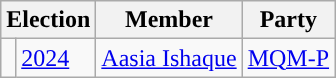<table class="wikitable">
<tr>
<th colspan="2">Election</th>
<th>Member</th>
<th>Party</th>
</tr>
<tr>
<td style="background-color: "></td>
<td><a href='#'>2024</a></td>
<td><a href='#'>Aasia Ishaque</a></td>
<td><a href='#'>MQM-P</a></td>
</tr>
</table>
